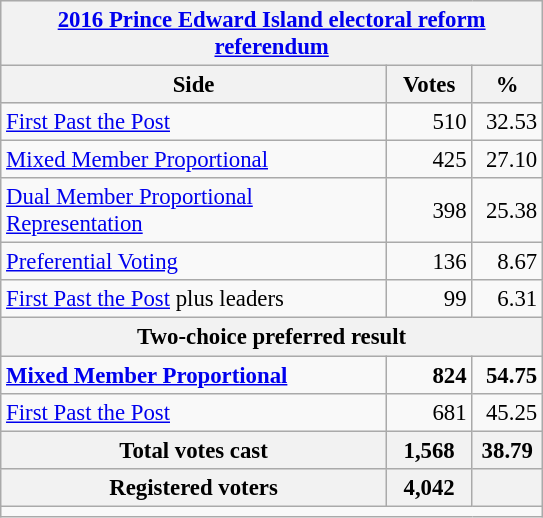<table class="wikitable" style="font-size: 95%; clear:both">
<tr style="background-color:#E9E9E9">
<th colspan=4><a href='#'>2016 Prince Edward Island electoral reform referendum</a></th>
</tr>
<tr style="background-color:#E9E9E9">
<th style="width: 250px">Side</th>
<th style="width: 50px">Votes</th>
<th style="width: 40px">%</th>
</tr>
<tr>
<td><a href='#'>First Past the Post</a></td>
<td align="right">510</td>
<td align="right">32.53</td>
</tr>
<tr>
<td><a href='#'>Mixed Member Proportional</a></td>
<td align="right">425</td>
<td align="right">27.10</td>
</tr>
<tr>
<td><a href='#'>Dual Member Proportional Representation</a></td>
<td align="right">398</td>
<td align="right">25.38</td>
</tr>
<tr>
<td><a href='#'>Preferential Voting</a></td>
<td align="right">136</td>
<td align="right">8.67</td>
</tr>
<tr>
<td><a href='#'>First Past the Post</a> plus leaders</td>
<td align="right">99</td>
<td align="right">6.31</td>
</tr>
<tr style="background-color:#E9E9E9">
<th colspan=4 align="left">Two-choice preferred result</th>
</tr>
<tr>
<td><strong><a href='#'>Mixed Member Proportional</a></strong></td>
<td align="right"><strong>824</strong></td>
<td align="right"><strong>54.75</strong></td>
</tr>
<tr>
<td><a href='#'>First Past the Post</a></td>
<td align="right">681</td>
<td align="right">45.25</td>
</tr>
<tr bgcolor="white">
<th align="center">Total votes cast</th>
<th align="right">1,568</th>
<th align="right">38.79</th>
</tr>
<tr bgcolor="white">
<th align="center">Registered voters</th>
<th align="right">4,042</th>
<th align="right"></th>
</tr>
<tr>
<td colspan=4 style="border-top:1px solid darkgray;"></td>
</tr>
</table>
